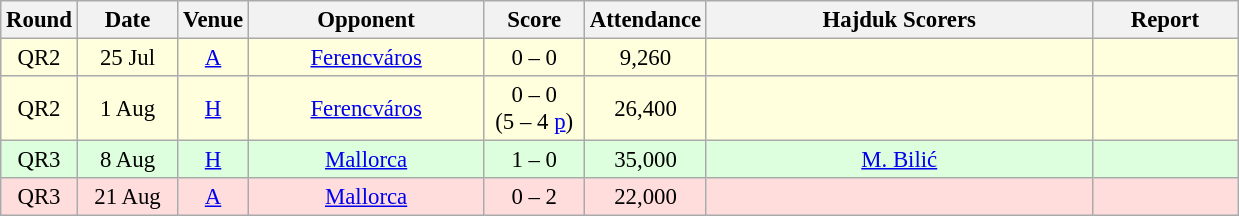<table class="wikitable sortable" style="text-align: center; font-size:95%;">
<tr>
<th width="30">Round</th>
<th width="60">Date</th>
<th width="20">Venue</th>
<th width="150">Opponent</th>
<th width="60">Score</th>
<th width="40">Attendance</th>
<th width="250">Hajduk Scorers</th>
<th width="90" class="unsortable">Report</th>
</tr>
<tr bgcolor="#ffffdd">
<td>QR2</td>
<td>25 Jul</td>
<td><a href='#'>A</a> </td>
<td><a href='#'>Ferencváros</a> </td>
<td>0 – 0</td>
<td>9,260</td>
<td></td>
<td></td>
</tr>
<tr bgcolor="#ffffdd">
<td>QR2</td>
<td>1 Aug</td>
<td><a href='#'>H</a></td>
<td><a href='#'>Ferencváros</a> </td>
<td>0 – 0<br>(5 – 4 <a href='#'>p</a>)</td>
<td>26,400</td>
<td></td>
<td></td>
</tr>
<tr bgcolor="#ddffdd">
<td>QR3</td>
<td>8 Aug</td>
<td><a href='#'>H</a></td>
<td><a href='#'>Mallorca</a> </td>
<td>1 – 0</td>
<td>35,000</td>
<td><a href='#'>M. Bilić</a></td>
<td></td>
</tr>
<tr bgcolor="#ffdddd">
<td>QR3</td>
<td>21 Aug</td>
<td><a href='#'>A</a> </td>
<td><a href='#'>Mallorca</a> </td>
<td>0 – 2 </td>
<td>22,000</td>
<td></td>
<td></td>
</tr>
</table>
